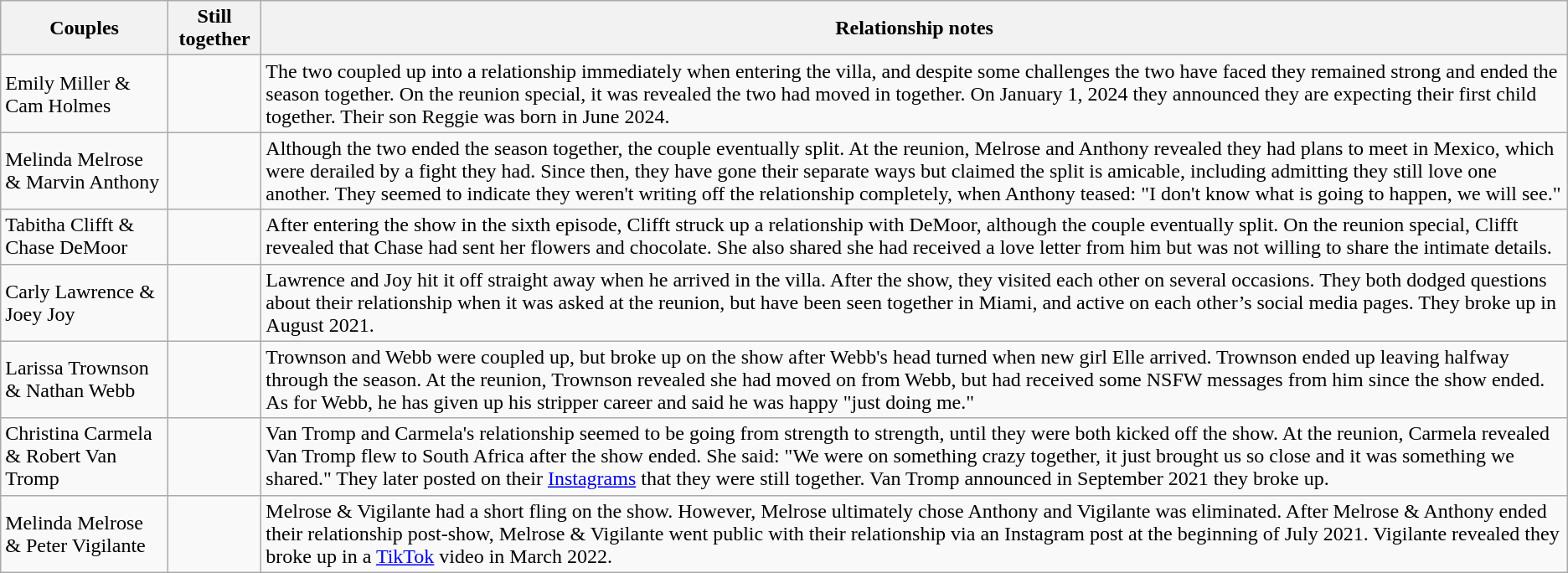<table class="wikitable plainrowheaders" style="text-align: left;">
<tr>
<th scope="col">Couples</th>
<th scope="col">Still together</th>
<th scope="col">Relationship notes</th>
</tr>
<tr>
<td>Emily Miller & Cam Holmes</td>
<td></td>
<td>The two coupled up into a relationship immediately when entering the villa, and despite some challenges the two have faced they remained strong and ended the season together. On the reunion special, it was revealed the two had moved in together. On January 1, 2024 they announced they are expecting their first child together. Their son Reggie was born in June 2024.</td>
</tr>
<tr>
<td>Melinda Melrose & Marvin Anthony</td>
<td></td>
<td>Although the two ended the season together, the couple eventually split. At the reunion, Melrose and Anthony revealed they had plans to meet in Mexico, which were derailed by a fight they had. Since then, they have gone their separate ways but claimed the split is amicable, including admitting they still love one another. They seemed to indicate they weren't writing off the relationship completely, when Anthony teased: "I don't know what is going to happen, we will see."</td>
</tr>
<tr>
<td>Tabitha Clifft & Chase DeMoor</td>
<td></td>
<td>After entering the show in the sixth episode, Clifft struck up a relationship with DeMoor, although the couple eventually split. On the reunion special, Clifft revealed that Chase had sent her flowers and chocolate. She also shared she had received a love letter from him but was not willing to share the intimate details.</td>
</tr>
<tr>
<td>Carly Lawrence & Joey Joy</td>
<td></td>
<td>Lawrence and Joy hit it off straight away when he arrived in the villa. After the show, they visited each other on several occasions. They both dodged questions about their relationship when it was asked at the reunion, but have been seen together in Miami, and active on each other’s social media pages. They broke up in August 2021.</td>
</tr>
<tr>
<td>Larissa Trownson & Nathan Webb</td>
<td></td>
<td>Trownson and Webb were coupled up, but broke up on the show after Webb's head turned when new girl Elle arrived. Trownson ended up leaving halfway through the season. At the reunion, Trownson revealed she had moved on from Webb, but had received some NSFW messages from him since the show ended. As for Webb, he has given up his stripper career and said he was happy "just doing me."</td>
</tr>
<tr>
<td>Christina Carmela & Robert Van Tromp</td>
<td></td>
<td>Van Tromp and Carmela's relationship seemed to be going from strength to strength, until they were both kicked off the show. At the reunion, Carmela revealed Van Tromp flew to South Africa after the show ended. She said: "We were on something crazy together, it just brought us so close and it was something we shared." They later posted on their <a href='#'>Instagrams</a> that they were still together. Van Tromp announced in September 2021 they broke up.</td>
</tr>
<tr>
<td>Melinda Melrose & Peter Vigilante</td>
<td></td>
<td>Melrose & Vigilante had a short fling on the show. However, Melrose ultimately chose Anthony and Vigilante was eliminated. After Melrose & Anthony ended their relationship post-show, Melrose & Vigilante went public with their relationship via an Instagram post at the beginning of July 2021. Vigilante revealed they broke up in a <a href='#'>TikTok</a> video in March 2022.</td>
</tr>
</table>
